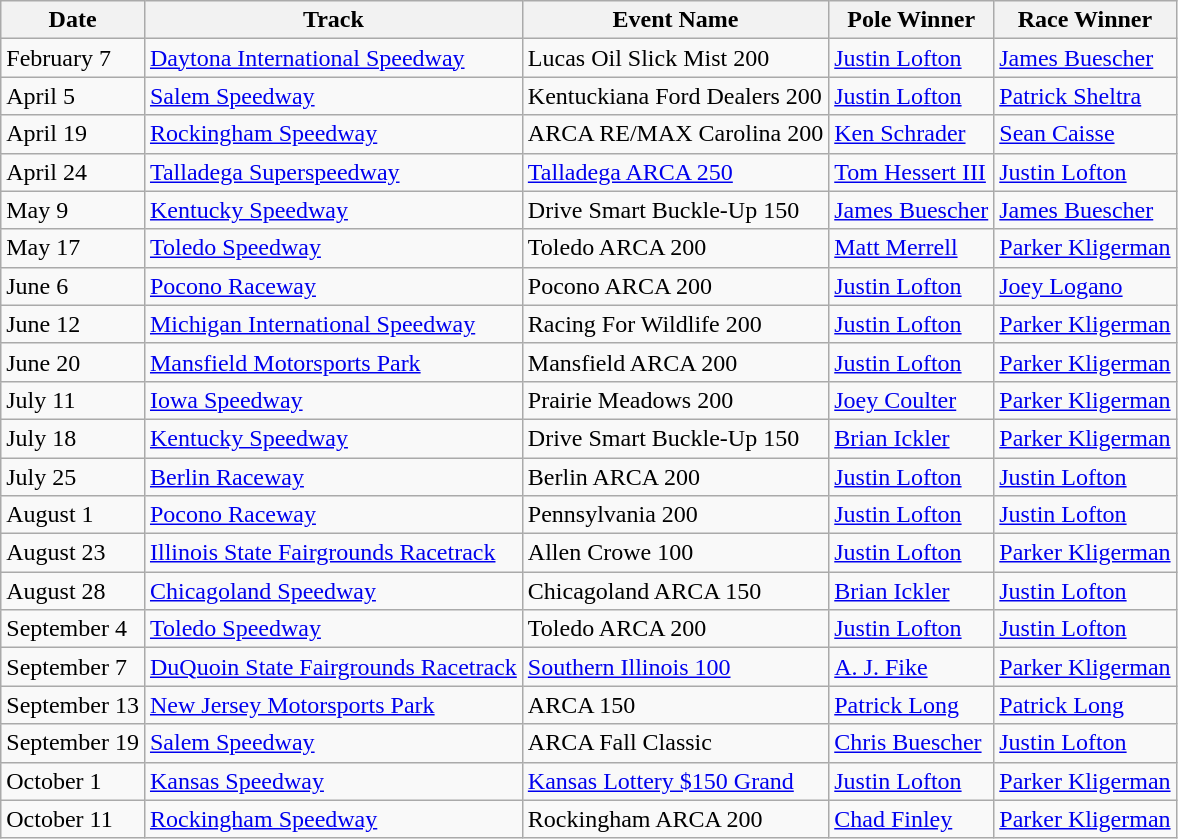<table class="wikitable">
<tr>
<th>Date</th>
<th>Track</th>
<th>Event Name</th>
<th>Pole Winner</th>
<th>Race Winner</th>
</tr>
<tr>
<td>February 7</td>
<td><a href='#'>Daytona International Speedway</a></td>
<td>Lucas Oil Slick Mist 200</td>
<td><a href='#'>Justin Lofton</a></td>
<td><a href='#'>James Buescher</a></td>
</tr>
<tr>
<td>April 5</td>
<td><a href='#'>Salem Speedway</a></td>
<td>Kentuckiana Ford Dealers 200</td>
<td><a href='#'>Justin Lofton</a></td>
<td><a href='#'>Patrick Sheltra</a></td>
</tr>
<tr>
<td>April 19</td>
<td><a href='#'>Rockingham Speedway</a></td>
<td>ARCA RE/MAX Carolina 200</td>
<td><a href='#'>Ken Schrader</a></td>
<td><a href='#'>Sean Caisse</a></td>
</tr>
<tr>
<td>April 24</td>
<td><a href='#'>Talladega Superspeedway</a></td>
<td><a href='#'>Talladega ARCA 250</a></td>
<td><a href='#'>Tom Hessert III</a></td>
<td><a href='#'>Justin Lofton</a></td>
</tr>
<tr>
<td>May 9</td>
<td><a href='#'>Kentucky Speedway</a></td>
<td>Drive Smart Buckle-Up 150</td>
<td><a href='#'>James Buescher</a></td>
<td><a href='#'>James Buescher</a></td>
</tr>
<tr>
<td>May 17</td>
<td><a href='#'>Toledo Speedway</a></td>
<td>Toledo ARCA 200</td>
<td><a href='#'>Matt Merrell</a></td>
<td><a href='#'>Parker Kligerman</a></td>
</tr>
<tr>
<td>June 6</td>
<td><a href='#'>Pocono Raceway</a></td>
<td>Pocono ARCA 200</td>
<td><a href='#'>Justin Lofton</a></td>
<td><a href='#'>Joey Logano</a></td>
</tr>
<tr>
<td>June 12</td>
<td><a href='#'>Michigan International Speedway</a></td>
<td>Racing For Wildlife 200</td>
<td><a href='#'>Justin Lofton</a></td>
<td><a href='#'>Parker Kligerman</a></td>
</tr>
<tr>
<td>June 20</td>
<td><a href='#'>Mansfield Motorsports Park</a></td>
<td>Mansfield ARCA 200</td>
<td><a href='#'>Justin Lofton</a></td>
<td><a href='#'>Parker Kligerman</a></td>
</tr>
<tr>
<td>July 11</td>
<td><a href='#'>Iowa Speedway</a></td>
<td>Prairie Meadows 200</td>
<td><a href='#'>Joey Coulter</a></td>
<td><a href='#'>Parker Kligerman</a></td>
</tr>
<tr>
<td>July 18</td>
<td><a href='#'>Kentucky Speedway</a></td>
<td>Drive Smart Buckle-Up 150</td>
<td><a href='#'>Brian Ickler</a></td>
<td><a href='#'>Parker Kligerman</a></td>
</tr>
<tr>
<td>July 25</td>
<td><a href='#'>Berlin Raceway</a></td>
<td>Berlin ARCA 200</td>
<td><a href='#'>Justin Lofton</a></td>
<td><a href='#'>Justin Lofton</a></td>
</tr>
<tr>
<td>August 1</td>
<td><a href='#'>Pocono Raceway</a></td>
<td>Pennsylvania 200</td>
<td><a href='#'>Justin Lofton</a></td>
<td><a href='#'>Justin Lofton</a></td>
</tr>
<tr>
<td>August 23</td>
<td><a href='#'>Illinois State Fairgrounds Racetrack</a></td>
<td>Allen Crowe 100</td>
<td><a href='#'>Justin Lofton</a></td>
<td><a href='#'>Parker Kligerman</a></td>
</tr>
<tr>
<td>August 28</td>
<td><a href='#'>Chicagoland Speedway</a></td>
<td>Chicagoland ARCA 150</td>
<td><a href='#'>Brian Ickler</a></td>
<td><a href='#'>Justin Lofton</a></td>
</tr>
<tr>
<td>September 4</td>
<td><a href='#'>Toledo Speedway</a></td>
<td>Toledo ARCA 200</td>
<td><a href='#'>Justin Lofton</a></td>
<td><a href='#'>Justin Lofton</a></td>
</tr>
<tr>
<td>September 7</td>
<td><a href='#'>DuQuoin State Fairgrounds Racetrack</a></td>
<td><a href='#'>Southern Illinois 100</a></td>
<td><a href='#'>A. J. Fike</a></td>
<td><a href='#'>Parker Kligerman</a></td>
</tr>
<tr>
<td>September 13</td>
<td><a href='#'>New Jersey Motorsports Park</a></td>
<td>ARCA 150</td>
<td><a href='#'>Patrick Long</a></td>
<td><a href='#'>Patrick Long</a></td>
</tr>
<tr>
<td>September 19</td>
<td><a href='#'>Salem Speedway</a></td>
<td>ARCA Fall Classic</td>
<td><a href='#'>Chris Buescher</a></td>
<td><a href='#'>Justin Lofton</a></td>
</tr>
<tr>
<td>October 1</td>
<td><a href='#'>Kansas Speedway</a></td>
<td><a href='#'>Kansas Lottery $150 Grand</a></td>
<td><a href='#'>Justin Lofton</a></td>
<td><a href='#'>Parker Kligerman</a></td>
</tr>
<tr>
<td>October 11</td>
<td><a href='#'>Rockingham Speedway</a></td>
<td>Rockingham ARCA 200</td>
<td><a href='#'>Chad Finley</a></td>
<td><a href='#'>Parker Kligerman</a></td>
</tr>
</table>
